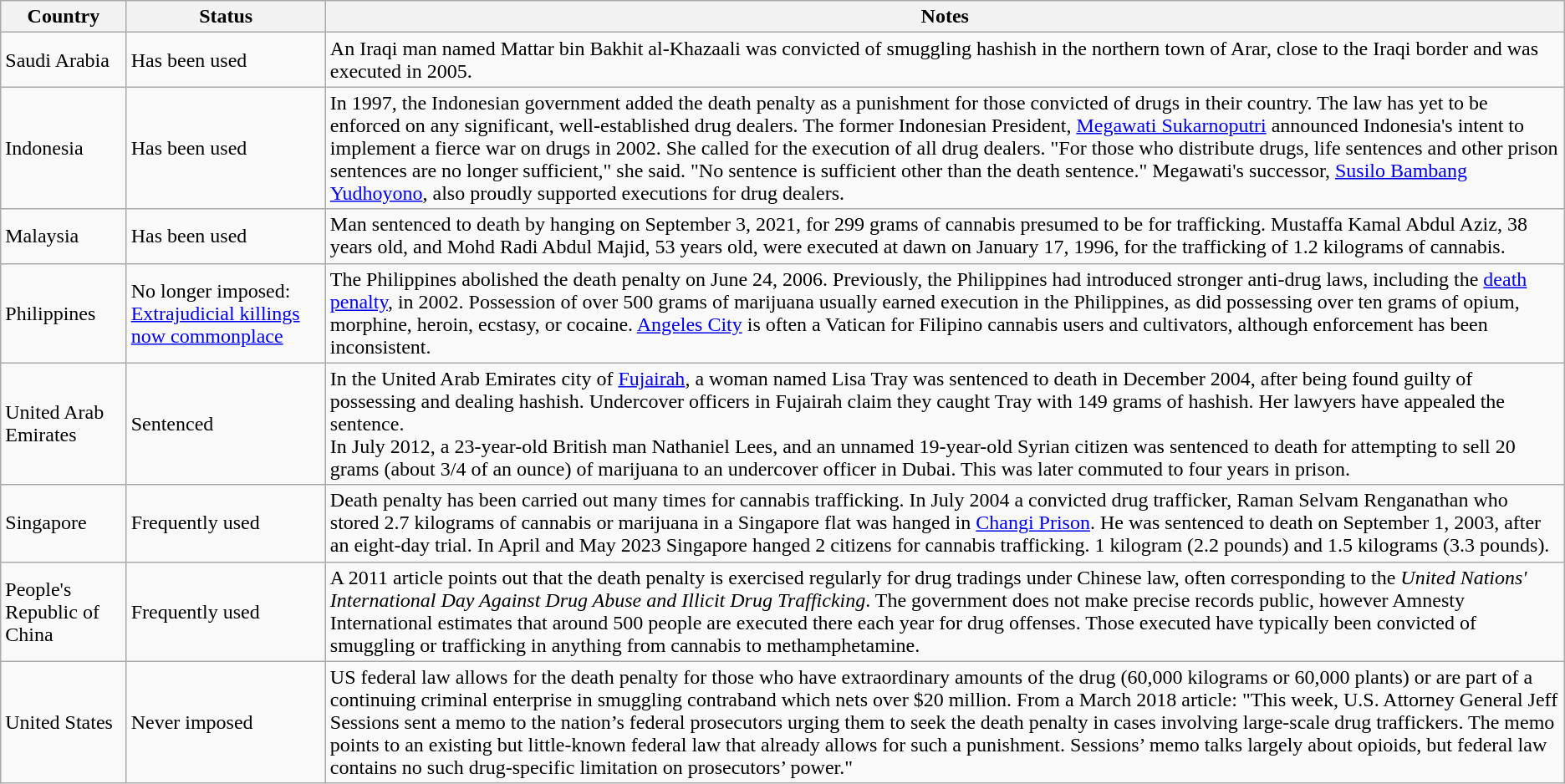<table class="wikitable sortable">
<tr>
<th>Country</th>
<th>Status</th>
<th class="unsortable">Notes</th>
</tr>
<tr>
<td>Saudi Arabia</td>
<td>Has been used</td>
<td>An Iraqi man named Mattar bin Bakhit al-Khazaali was convicted of smuggling hashish in the northern town of Arar, close to the Iraqi border and was executed in 2005.</td>
</tr>
<tr>
<td>Indonesia</td>
<td>Has been used</td>
<td>In 1997, the Indonesian government  added the death penalty as a punishment for those convicted of drugs in their country. The law has yet to be enforced on any significant, well-established drug dealers. The former Indonesian President, <a href='#'>Megawati Sukarnoputri</a> announced Indonesia's intent to implement a fierce war on drugs in 2002. She called for the execution of all drug dealers. "For those who distribute drugs, life sentences and other prison sentences are no longer sufficient," she said. "No sentence is sufficient other than the death sentence." Megawati's successor, <a href='#'>Susilo Bambang Yudhoyono</a>, also proudly supported executions for drug dealers.</td>
</tr>
<tr>
<td>Malaysia</td>
<td>Has been used</td>
<td>Man sentenced to death by hanging on September 3, 2021, for 299 grams of cannabis presumed to be for trafficking. Mustaffa Kamal Abdul Aziz, 38 years old, and Mohd Radi Abdul Majid, 53 years old, were executed at dawn on January 17, 1996, for the trafficking of 1.2 kilograms of cannabis.</td>
</tr>
<tr>
<td>Philippines</td>
<td>No longer imposed: <a href='#'>Extrajudicial killings now commonplace</a></td>
<td>The Philippines abolished the death penalty on June 24, 2006. Previously, the Philippines had introduced stronger anti-drug laws, including the <a href='#'>death penalty</a>, in 2002. Possession of over 500 grams of marijuana usually earned execution in the Philippines, as did possessing over ten grams of opium, morphine, heroin, ecstasy, or cocaine. <a href='#'>Angeles City</a> is often a Vatican for Filipino cannabis users and cultivators, although enforcement has been inconsistent.</td>
</tr>
<tr>
<td>United Arab Emirates</td>
<td>Sentenced</td>
<td>In the United Arab Emirates city of <a href='#'>Fujairah</a>, a woman named Lisa Tray was sentenced to death in December 2004, after being found guilty of possessing and dealing hashish. Undercover officers in Fujairah claim they caught Tray with 149 grams of hashish. Her lawyers have appealed the sentence.<br>In July 2012, a 23-year-old British man Nathaniel Lees, and an unnamed 19-year-old Syrian citizen was sentenced to death for attempting to sell 20 grams (about 3/4 of an ounce) of marijuana to an undercover officer in Dubai.


  This was later commuted to four years in prison.</td>
</tr>
<tr>
<td>Singapore</td>
<td>Frequently used</td>
<td>Death penalty has been carried out many times for cannabis trafficking. In July 2004 a convicted drug trafficker, Raman Selvam Renganathan who stored 2.7 kilograms of cannabis or marijuana in a Singapore flat was hanged in <a href='#'>Changi Prison</a>. He was sentenced to death on September 1, 2003, after an eight-day trial.  In April and May 2023 Singapore hanged 2 citizens for cannabis trafficking. 1 kilogram (2.2 pounds) and 1.5 kilograms (3.3 pounds).</td>
</tr>
<tr>
<td>People's Republic of China</td>
<td>Frequently used</td>
<td>A 2011 article points out that the death penalty is exercised regularly for drug tradings under Chinese law, often corresponding to the <em>United Nations' International Day Against Drug Abuse and Illicit Drug Trafficking</em>. The government does not make precise records public, however Amnesty International estimates that around 500 people are executed there each year for drug offenses. Those executed have typically been convicted of smuggling or trafficking in anything from cannabis to methamphetamine.</td>
</tr>
<tr>
<td>United States</td>
<td>Never imposed</td>
<td>US federal law allows for the death penalty for those who have extraordinary amounts of the drug (60,000 kilograms or 60,000 plants) or are part of a continuing criminal enterprise in smuggling contraband which nets over $20 million. From a March 2018 article: "This week, U.S. Attorney General Jeff Sessions sent a memo to the nation’s federal prosecutors urging them to seek the death penalty in cases involving large-scale drug traffickers. The memo points to an existing but little-known federal law that already allows for such a punishment. Sessions’ memo talks largely about opioids, but federal law contains no such drug-specific limitation on prosecutors’ power."</td>
</tr>
</table>
